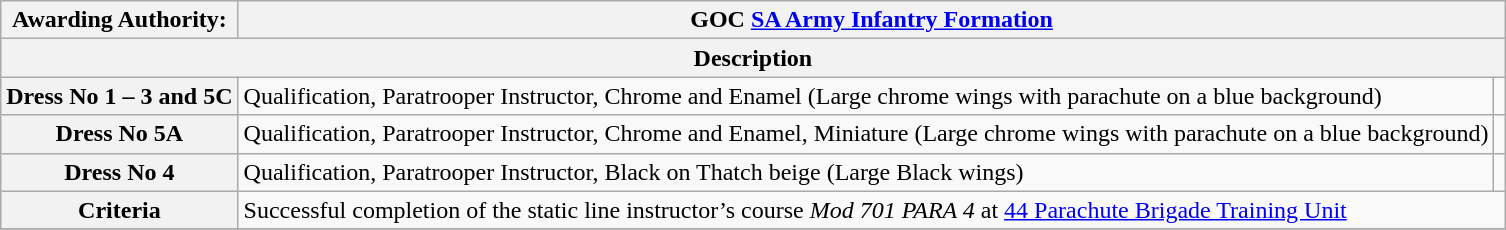<table class=wikitable style="text-align: left;">
<tr>
<th><strong>Awarding Authority</strong>:</th>
<th colspan="2">GOC <a href='#'>SA Army Infantry Formation</a></th>
</tr>
<tr>
<th colspan="3">Description</th>
</tr>
<tr>
<th>Dress No 1 – 3 and 5C</th>
<td>Qualification, Paratrooper Instructor, Chrome and Enamel (Large chrome wings with parachute on a blue background)</td>
<td></td>
</tr>
<tr>
<th>Dress No 5A</th>
<td>Qualification, Paratrooper Instructor, Chrome and Enamel, Miniature (Large chrome wings with parachute on a blue background)</td>
<td></td>
</tr>
<tr>
<th>Dress No 4</th>
<td>Qualification, Paratrooper Instructor, Black on Thatch beige (Large Black wings)</td>
<td></td>
</tr>
<tr>
<th>Criteria</th>
<td colspan="2">Successful completion of the static line instructor’s course <em>Mod 701 PARA 4</em> at <a href='#'>44 Parachute Brigade Training Unit</a></td>
</tr>
<tr>
</tr>
</table>
